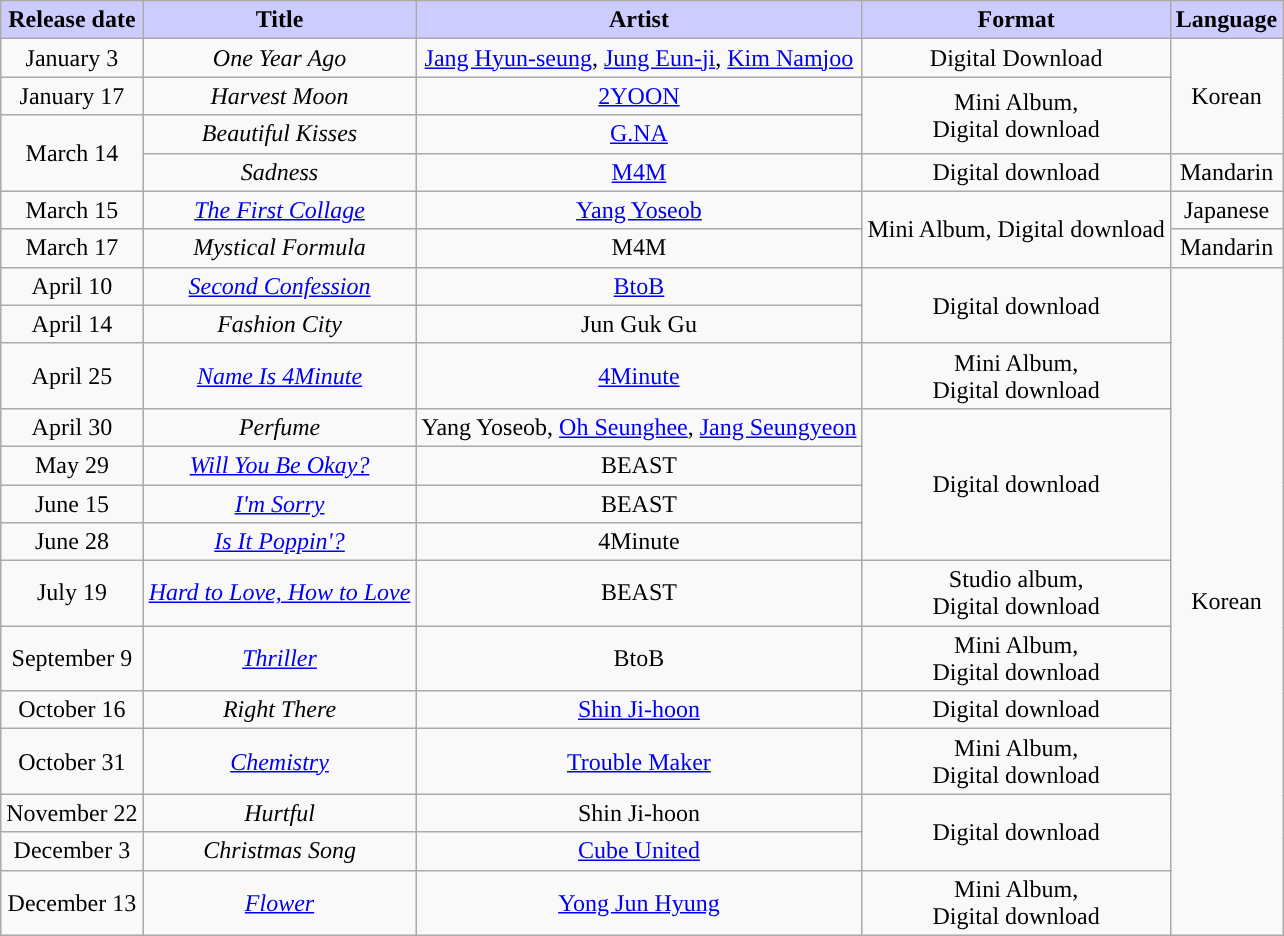<table class="wikitable sortable" style="text-align:center">
<tr>
<th style="background:#CCF;">Release date</th>
<th style="background:#CCF;">Title</th>
<th style="background:#CCF;">Artist</th>
<th style="background:#CCF;">Format</th>
<th style="background:#CCF;">Language</th>
</tr>
<tr>
<td>January 3</td>
<td><em>One Year Ago</em></td>
<td><a href='#'>Jang Hyun-seung</a>, <a href='#'>Jung Eun-ji</a>, <a href='#'>Kim Namjoo</a></td>
<td>Digital Download</td>
<td rowspan="3">Korean</td>
</tr>
<tr>
<td>January 17</td>
<td><em>Harvest Moon</em></td>
<td><a href='#'>2YOON</a></td>
<td rowspan="2">Mini Album,<br>Digital download</td>
</tr>
<tr>
<td rowspan="2">March 14</td>
<td><em>Beautiful Kisses</em></td>
<td><a href='#'>G.NA</a></td>
</tr>
<tr>
<td><em>Sadness</em></td>
<td><a href='#'>M4M</a></td>
<td>Digital download</td>
<td>Mandarin</td>
</tr>
<tr>
<td>March 15</td>
<td><em><a href='#'>The First Collage</a></em></td>
<td><a href='#'>Yang Yoseob</a></td>
<td rowspan="2">Mini Album, Digital download</td>
<td>Japanese</td>
</tr>
<tr>
<td>March 17</td>
<td><em>Mystical Formula</em></td>
<td>M4M</td>
<td>Mandarin</td>
</tr>
<tr>
<td>April 10</td>
<td><em><a href='#'>Second Confession</a></em></td>
<td><a href='#'>BtoB</a></td>
<td rowspan="2">Digital download</td>
<td rowspan="14">Korean</td>
</tr>
<tr>
<td>April 14</td>
<td><em>Fashion City</em></td>
<td>Jun Guk Gu</td>
</tr>
<tr>
<td>April 25</td>
<td><em><a href='#'>Name Is 4Minute</a></em></td>
<td><a href='#'>4Minute</a></td>
<td>Mini Album,<br>Digital download</td>
</tr>
<tr>
<td>April 30</td>
<td><em>Perfume</em></td>
<td>Yang Yoseob, <a href='#'>Oh Seunghee</a>, <a href='#'>Jang Seungyeon</a></td>
<td rowspan="4">Digital download</td>
</tr>
<tr>
<td>May 29</td>
<td><em><a href='#'>Will You Be Okay?</a></em></td>
<td>BEAST</td>
</tr>
<tr>
<td>June 15</td>
<td><em><a href='#'>I'm Sorry</a></em></td>
<td>BEAST</td>
</tr>
<tr>
<td>June 28</td>
<td><em><a href='#'>Is It Poppin'?</a></em></td>
<td>4Minute</td>
</tr>
<tr>
<td>July 19</td>
<td><em><a href='#'>Hard to Love, How to Love</a></em></td>
<td>BEAST</td>
<td>Studio album,<br>Digital download</td>
</tr>
<tr>
<td>September 9</td>
<td><em><a href='#'>Thriller</a></em></td>
<td>BtoB</td>
<td>Mini Album,<br>Digital download</td>
</tr>
<tr>
<td>October 16</td>
<td><em>Right There</em></td>
<td><a href='#'>Shin Ji-hoon</a></td>
<td>Digital download</td>
</tr>
<tr>
<td>October 31</td>
<td><em><a href='#'>Chemistry</a></em></td>
<td><a href='#'>Trouble Maker</a></td>
<td>Mini Album,<br>Digital download</td>
</tr>
<tr>
<td>November 22</td>
<td><em>Hurtful</em></td>
<td>Shin Ji-hoon</td>
<td rowspan="2">Digital download</td>
</tr>
<tr>
<td>December 3</td>
<td><em>Christmas Song</em></td>
<td><a href='#'>Cube United</a></td>
</tr>
<tr>
<td>December 13</td>
<td><em><a href='#'>Flower</a></em></td>
<td><a href='#'>Yong Jun Hyung</a></td>
<td>Mini Album,<br>Digital download</td>
</tr>
</table>
